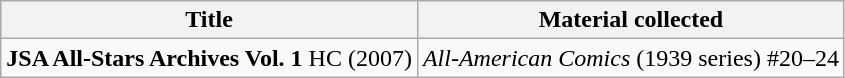<table class="wikitable">
<tr>
<th>Title</th>
<th>Material collected</th>
</tr>
<tr>
<td valign="top"><strong>JSA All-Stars Archives Vol. 1</strong> HC (2007)</td>
<td valign="top"><em>All-American Comics</em> (1939 series) #20–24</td>
</tr>
</table>
